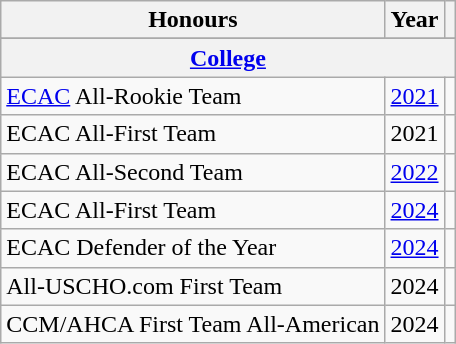<table class="wikitable">
<tr>
<th>Honours</th>
<th>Year</th>
<th></th>
</tr>
<tr>
</tr>
<tr>
<th colspan="3"><a href='#'>College</a></th>
</tr>
<tr>
<td><a href='#'>ECAC</a> All-Rookie Team</td>
<td><a href='#'>2021</a></td>
<td></td>
</tr>
<tr>
<td>ECAC All-First Team</td>
<td>2021</td>
<td></td>
</tr>
<tr>
<td>ECAC All-Second Team</td>
<td><a href='#'>2022</a></td>
<td></td>
</tr>
<tr>
<td>ECAC All-First Team</td>
<td><a href='#'>2024</a></td>
<td></td>
</tr>
<tr>
<td>ECAC Defender of the Year</td>
<td><a href='#'>2024</a></td>
<td></td>
</tr>
<tr>
<td>All-USCHO.com First Team</td>
<td>2024</td>
<td></td>
</tr>
<tr>
<td>CCM/AHCA First Team All-American</td>
<td>2024</td>
<td></td>
</tr>
</table>
